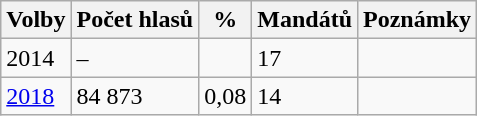<table class="wikitable">
<tr>
<th>Volby</th>
<th>Počet hlasů</th>
<th>%</th>
<th>Mandátů</th>
<th>Poznámky</th>
</tr>
<tr>
<td>2014</td>
<td>–</td>
<td></td>
<td>17</td>
<td></td>
</tr>
<tr>
<td><a href='#'>2018</a></td>
<td>84 873</td>
<td>0,08</td>
<td>14</td>
<td></td>
</tr>
</table>
